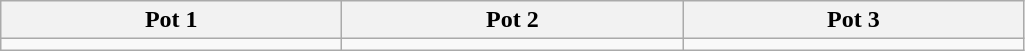<table class="wikitable">
<tr>
<th width=220>Pot 1</th>
<th width=220>Pot 2</th>
<th width=220>Pot 3</th>
</tr>
<tr>
<td valign=top></td>
<td valign=top></td>
<td valign=top></td>
</tr>
</table>
